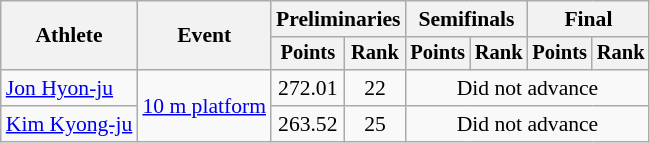<table class=wikitable style="font-size:90%">
<tr>
<th rowspan="2">Athlete</th>
<th rowspan="2">Event</th>
<th colspan="2">Preliminaries</th>
<th colspan="2">Semifinals</th>
<th colspan="2">Final</th>
</tr>
<tr style="font-size:95%">
<th>Points</th>
<th>Rank</th>
<th>Points</th>
<th>Rank</th>
<th>Points</th>
<th>Rank</th>
</tr>
<tr align=center>
<td align=left><a href='#'>Jon Hyon-ju</a></td>
<td align=left rowspan=2><a href='#'>10 m platform</a></td>
<td>272.01</td>
<td>22</td>
<td colspan=4>Did not advance</td>
</tr>
<tr align=center>
<td align=left><a href='#'>Kim Kyong-ju</a></td>
<td>263.52</td>
<td>25</td>
<td colspan=4>Did not advance</td>
</tr>
</table>
